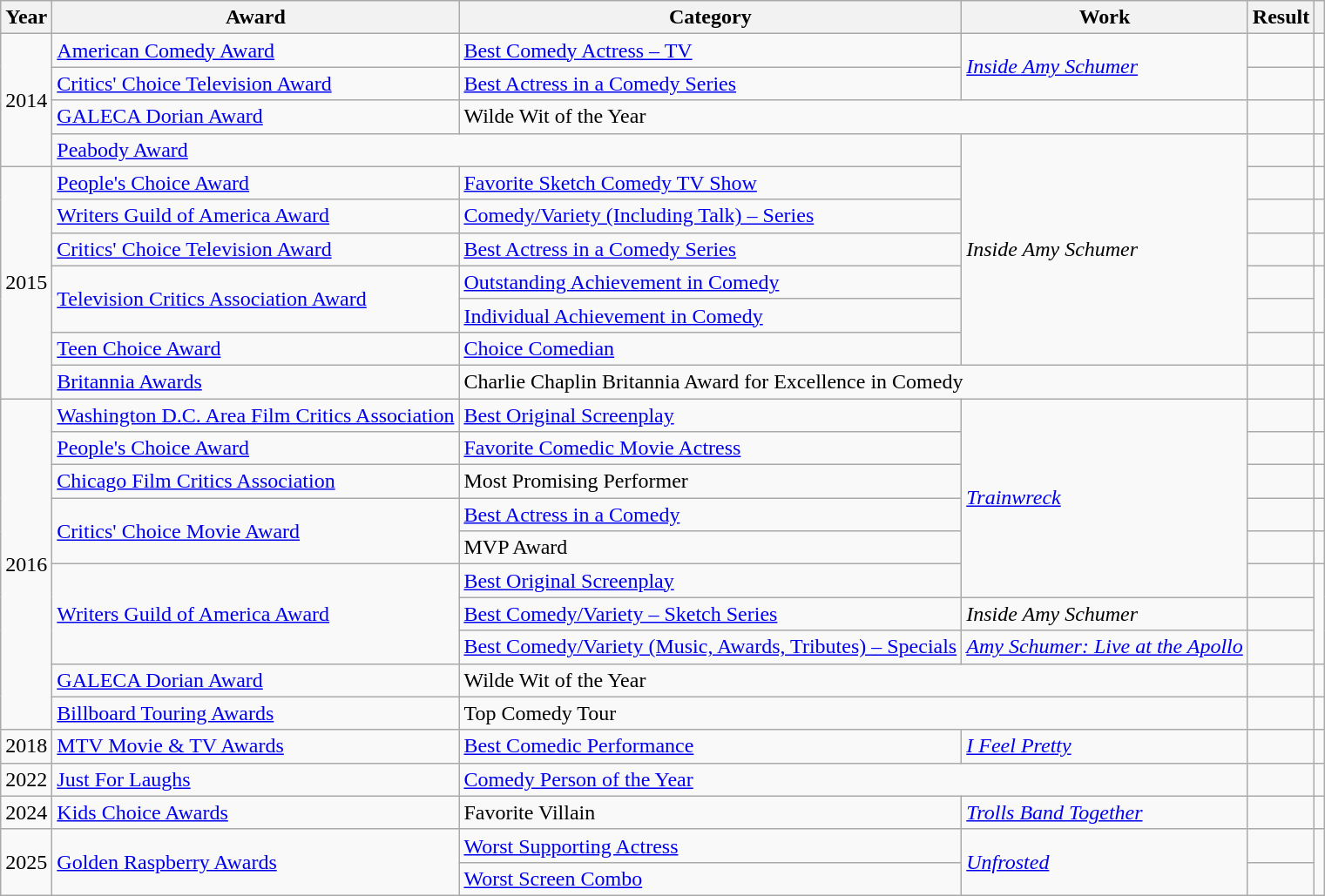<table class="wikitable sortable">
<tr>
<th>Year </th>
<th>Award</th>
<th>Category</th>
<th>Work</th>
<th>Result</th>
<th class="unsortable"></th>
</tr>
<tr>
<td rowspan="4" style="text-align:center;">2014</td>
<td><a href='#'>American Comedy Award</a></td>
<td><a href='#'>Best Comedy Actress – TV</a></td>
<td rowspan="2"><em><a href='#'>Inside Amy Schumer</a></em></td>
<td></td>
<td></td>
</tr>
<tr>
<td><a href='#'>Critics' Choice Television Award</a></td>
<td><a href='#'>Best Actress in a Comedy Series</a></td>
<td></td>
<td></td>
</tr>
<tr>
<td><a href='#'>GALECA Dorian Award</a></td>
<td colspan="2">Wilde Wit of the Year</td>
<td></td>
<td></td>
</tr>
<tr>
<td colspan="2"><a href='#'>Peabody Award</a></td>
<td rowspan="7"><em>Inside Amy Schumer</em></td>
<td></td>
<td></td>
</tr>
<tr>
<td rowspan="7" style="text-align:center;">2015</td>
<td><a href='#'>People's Choice Award</a></td>
<td><a href='#'>Favorite Sketch Comedy TV Show</a></td>
<td></td>
<td></td>
</tr>
<tr>
<td><a href='#'>Writers Guild of America Award</a></td>
<td><a href='#'>Comedy/Variety (Including Talk) – Series</a></td>
<td></td>
<td></td>
</tr>
<tr>
<td><a href='#'>Critics' Choice Television Award</a></td>
<td><a href='#'>Best Actress in a Comedy Series</a></td>
<td></td>
<td></td>
</tr>
<tr>
<td rowspan="2"><a href='#'>Television Critics Association Award</a></td>
<td><a href='#'>Outstanding Achievement in Comedy</a></td>
<td></td>
<td rowspan="2"></td>
</tr>
<tr>
<td><a href='#'>Individual Achievement in Comedy</a></td>
<td></td>
</tr>
<tr>
<td><a href='#'>Teen Choice Award</a></td>
<td colspan="2"><a href='#'>Choice Comedian</a></td>
<td></td>
<td></td>
</tr>
<tr>
<td><a href='#'>Britannia Awards</a></td>
<td colspan="2">Charlie Chaplin Britannia Award for Excellence in Comedy</td>
<td></td>
<td></td>
</tr>
<tr>
<td rowspan="10" style="text-align:center;">2016</td>
<td><a href='#'>Washington D.C. Area Film Critics Association</a></td>
<td><a href='#'>Best Original Screenplay</a></td>
<td rowspan="6"><em><a href='#'>Trainwreck</a></em></td>
<td></td>
<td></td>
</tr>
<tr>
<td><a href='#'>People's Choice Award</a></td>
<td><a href='#'>Favorite Comedic Movie Actress</a></td>
<td></td>
<td></td>
</tr>
<tr>
<td><a href='#'>Chicago Film Critics Association</a></td>
<td>Most Promising Performer</td>
<td></td>
<td></td>
</tr>
<tr>
<td rowspan="2"><a href='#'>Critics' Choice Movie Award</a></td>
<td><a href='#'>Best Actress in a Comedy</a></td>
<td></td>
<td></td>
</tr>
<tr>
<td>MVP Award</td>
<td></td>
<td></td>
</tr>
<tr>
<td rowspan="3"><a href='#'>Writers Guild of America Award</a></td>
<td><a href='#'>Best Original Screenplay</a></td>
<td></td>
<td rowspan="3"></td>
</tr>
<tr>
<td><a href='#'>Best Comedy/Variety – Sketch Series</a></td>
<td><em>Inside Amy Schumer</em></td>
<td></td>
</tr>
<tr>
<td><a href='#'>Best Comedy/Variety (Music, Awards, Tributes) – Specials</a></td>
<td><em><a href='#'>Amy Schumer: Live at the Apollo</a></em></td>
<td></td>
</tr>
<tr>
<td><a href='#'>GALECA Dorian Award</a></td>
<td colspan="2">Wilde Wit of the Year</td>
<td></td>
<td></td>
</tr>
<tr>
<td><a href='#'>Billboard Touring Awards</a></td>
<td colspan="2">Top Comedy Tour</td>
<td></td>
<td></td>
</tr>
<tr>
<td style="text-align:center;">2018</td>
<td><a href='#'>MTV Movie & TV Awards</a></td>
<td><a href='#'>Best Comedic Performance</a></td>
<td><em><a href='#'>I Feel Pretty</a></em></td>
<td></td>
<td></td>
</tr>
<tr>
<td style="text-align:center;">2022</td>
<td><a href='#'>Just For Laughs</a></td>
<td colspan="2"><a href='#'>Comedy Person of the Year</a></td>
<td></td>
<td></td>
</tr>
<tr>
<td style="text-align:center;">2024</td>
<td><a href='#'>Kids Choice Awards</a></td>
<td>Favorite Villain</td>
<td><em><a href='#'>Trolls Band Together</a></em></td>
<td></td>
<td></td>
</tr>
<tr>
<td rowspan="2">2025</td>
<td rowspan="2"><a href='#'>Golden Raspberry Awards</a></td>
<td><a href='#'>Worst Supporting Actress</a></td>
<td rowspan="2"><em><a href='#'>Unfrosted</a></em></td>
<td></td>
<td rowspan="2"></td>
</tr>
<tr>
<td><a href='#'>Worst Screen Combo</a></td>
<td></td>
</tr>
</table>
